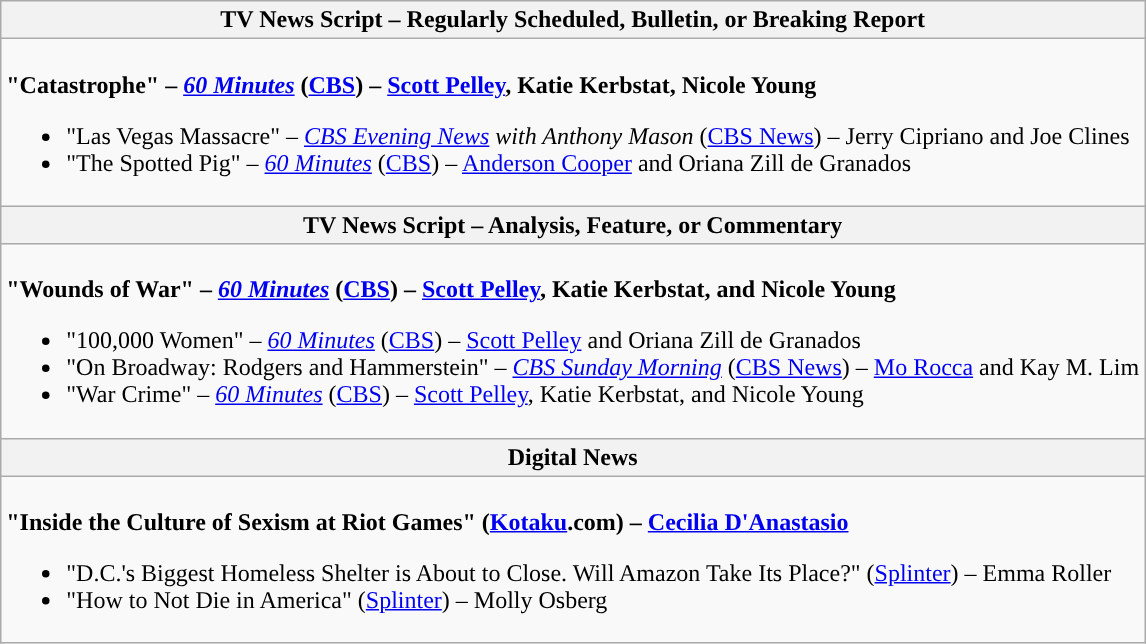<table class=wikitable style="width=100%">
<tr>
<th colspan="2" style="background:">TV News Script – Regularly Scheduled, Bulletin, or Breaking Report</th>
</tr>
<tr>
<td colspan="2" style="vertical-align:top;"><br><strong>"Catastrophe" – <em><a href='#'>60 Minutes</a></em> (<a href='#'>CBS</a>) – <a href='#'>Scott Pelley</a>, Katie Kerbstat, Nicole Young</strong><ul><li>"Las Vegas Massacre" – <em><a href='#'>CBS Evening News</a> with Anthony Mason</em> (<a href='#'>CBS News</a>) – Jerry Cipriano and Joe Clines</li><li>"The Spotted Pig" – <em><a href='#'>60 Minutes</a></em> (<a href='#'>CBS</a>) – <a href='#'>Anderson Cooper</a> and Oriana Zill de Granados</li></ul></td>
</tr>
<tr>
<th colspan="2" style="background:">TV News Script – Analysis, Feature, or Commentary</th>
</tr>
<tr>
<td colspan="2" style="vertical-align:top;"><br><strong>"Wounds of War" – <em><a href='#'>60 Minutes</a></em> (<a href='#'>CBS</a>) – <a href='#'>Scott Pelley</a>, Katie Kerbstat, and Nicole Young</strong><ul><li>"100,000 Women" – <em><a href='#'>60 Minutes</a></em> (<a href='#'>CBS</a>) – <a href='#'>Scott Pelley</a> and Oriana Zill de Granados</li><li>"On Broadway: Rodgers and Hammerstein" – <em><a href='#'>CBS Sunday Morning</a></em> (<a href='#'>CBS News</a>) – <a href='#'>Mo Rocca</a> and Kay M. Lim</li><li>"War Crime" – <em><a href='#'>60 Minutes</a></em> (<a href='#'>CBS</a>) – <a href='#'>Scott Pelley</a>, Katie Kerbstat, and Nicole Young</li></ul></td>
</tr>
<tr>
<th colspan="2" style="background:">Digital News</th>
</tr>
<tr>
<td colspan="2" style="vertical-align:top;"><br><strong>"Inside the Culture of Sexism at Riot Games" (<a href='#'>Kotaku</a>.com) – <a href='#'>Cecilia D'Anastasio</a></strong><ul><li>"D.C.'s Biggest Homeless Shelter is About to Close. Will Amazon Take Its Place?" (<a href='#'>Splinter</a>) – Emma Roller</li><li>"How to Not Die in America" (<a href='#'>Splinter</a>) – Molly Osberg</li></ul></td>
</tr>
</table>
